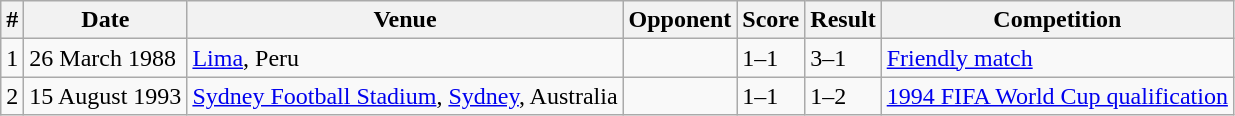<table class="wikitable">
<tr>
<th>#</th>
<th>Date</th>
<th>Venue</th>
<th>Opponent</th>
<th>Score</th>
<th>Result</th>
<th>Competition</th>
</tr>
<tr>
<td>1</td>
<td>26 March 1988</td>
<td><a href='#'>Lima</a>, Peru</td>
<td></td>
<td>1–1</td>
<td>3–1</td>
<td><a href='#'>Friendly match</a></td>
</tr>
<tr>
<td>2</td>
<td>15 August 1993</td>
<td><a href='#'>Sydney Football Stadium</a>, <a href='#'>Sydney</a>, Australia</td>
<td></td>
<td>1–1</td>
<td>1–2</td>
<td><a href='#'>1994 FIFA World Cup qualification</a></td>
</tr>
</table>
